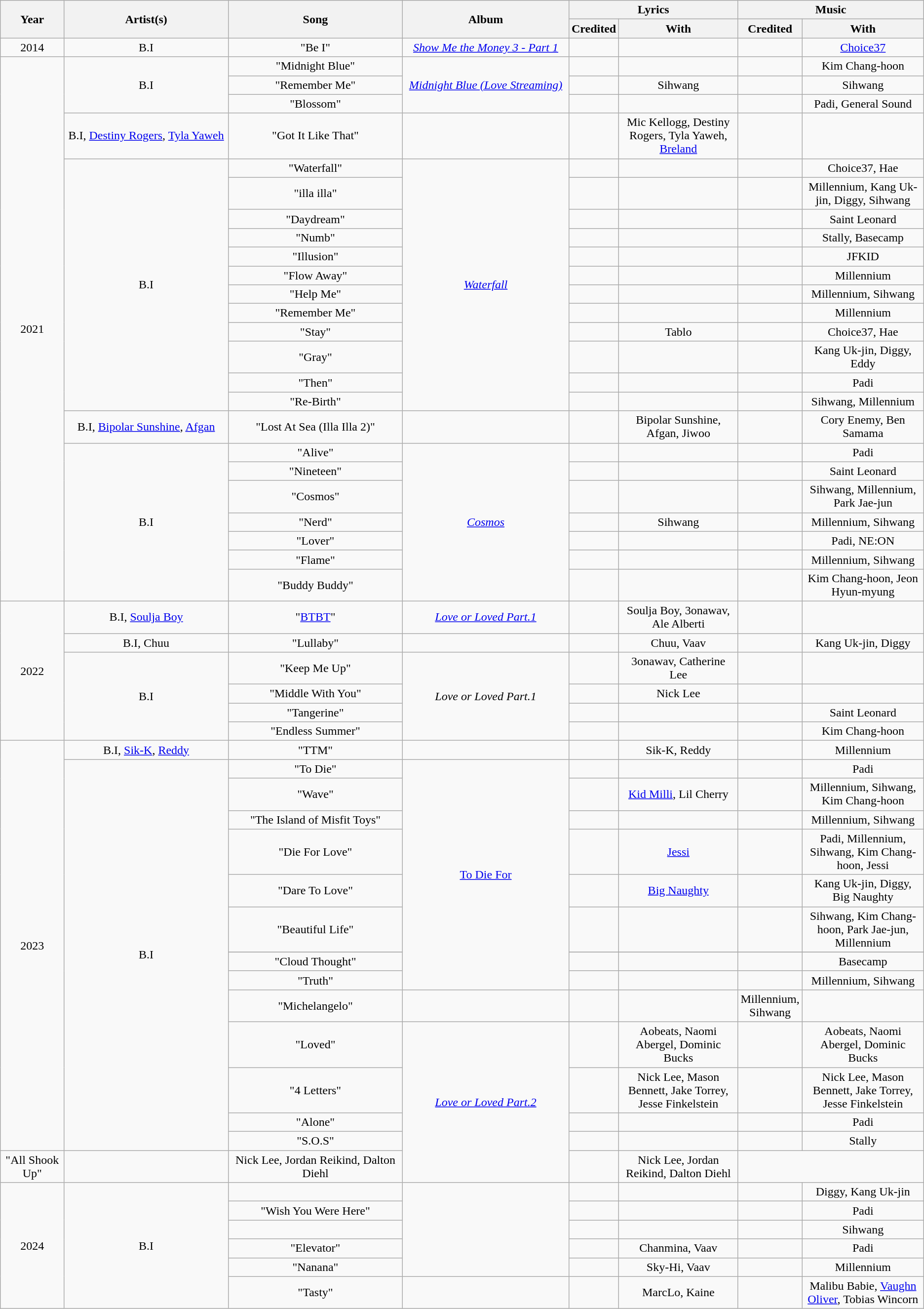<table class="wikitable" style="text-align:center;">
<tr>
<th rowspan="2" width="100px">Year</th>
<th rowspan="2" width="300px">Artist(s)</th>
<th rowspan="2" width="300px">Song</th>
<th rowspan="2" width="300px">Album</th>
<th colspan="2">Lyrics</th>
<th colspan="2">Music</th>
</tr>
<tr>
<th width="50px">Credited</th>
<th width="200px">With</th>
<th width="50px">Credited</th>
<th width="200px">With</th>
</tr>
<tr>
<td>2014</td>
<td>B.I</td>
<td>"Be I"</td>
<td><em><a href='#'>Show Me the Money 3 - Part 1</a></em></td>
<td></td>
<td></td>
<td></td>
<td><a href='#'>Choice37</a></td>
</tr>
<tr>
<td rowspan="24">2021</td>
<td rowspan="3">B.I</td>
<td>"Midnight Blue"</td>
<td rowspan="3"><em><a href='#'>Midnight Blue (Love Streaming)</a></em></td>
<td></td>
<td></td>
<td></td>
<td>Kim Chang-hoon</td>
</tr>
<tr>
<td>"Remember Me"</td>
<td></td>
<td>Sihwang</td>
<td></td>
<td>Sihwang</td>
</tr>
<tr>
<td>"Blossom"</td>
<td></td>
<td></td>
<td></td>
<td>Padi, General Sound</td>
</tr>
<tr>
<td>B.I, <a href='#'>Destiny Rogers</a>, <a href='#'>Tyla Yaweh</a></td>
<td>"Got It Like That"</td>
<td></td>
<td></td>
<td>Mic Kellogg, Destiny Rogers, Tyla Yaweh, <a href='#'>Breland</a></td>
<td></td>
<td></td>
</tr>
<tr>
<td rowspan="12">B.I</td>
<td>"Waterfall"</td>
<td rowspan="12"><a href='#'><em>Waterfall</em></a></td>
<td></td>
<td></td>
<td></td>
<td>Choice37, Hae</td>
</tr>
<tr>
<td>"illa illa"</td>
<td></td>
<td></td>
<td></td>
<td>Millennium, Kang Uk-jin, Diggy, Sihwang</td>
</tr>
<tr>
<td>"Daydream" <br></td>
<td></td>
<td></td>
<td></td>
<td>Saint Leonard</td>
</tr>
<tr>
<td>"Numb"</td>
<td></td>
<td></td>
<td></td>
<td>Stally, Basecamp</td>
</tr>
<tr>
<td>"Illusion"</td>
<td></td>
<td></td>
<td></td>
<td>JFKID</td>
</tr>
<tr>
<td>"Flow Away"</td>
<td></td>
<td></td>
<td></td>
<td>Millennium</td>
</tr>
<tr>
<td>"Help Me"</td>
<td></td>
<td></td>
<td></td>
<td>Millennium, Sihwang</td>
</tr>
<tr>
<td>"Remember Me"</td>
<td></td>
<td></td>
<td></td>
<td>Millennium</td>
</tr>
<tr>
<td>"Stay" <br></td>
<td></td>
<td>Tablo</td>
<td></td>
<td>Choice37, Hae</td>
</tr>
<tr>
<td>"Gray"</td>
<td></td>
<td></td>
<td></td>
<td>Kang Uk-jin, Diggy, Eddy</td>
</tr>
<tr>
<td>"Then"</td>
<td></td>
<td></td>
<td></td>
<td>Padi</td>
</tr>
<tr>
<td>"Re-Birth"</td>
<td></td>
<td></td>
<td></td>
<td>Sihwang, Millennium</td>
</tr>
<tr>
<td>B.I, <a href='#'>Bipolar Sunshine</a>, <a href='#'> Afgan</a></td>
<td>"Lost At Sea (Illa Illa 2)"</td>
<td></td>
<td></td>
<td>Bipolar Sunshine, Afgan, Jiwoo</td>
<td></td>
<td>Cory Enemy, Ben Samama</td>
</tr>
<tr>
<td rowspan="7">B.I</td>
<td>"Alive"</td>
<td rowspan="7"><em><a href='#'>Cosmos</a></em></td>
<td></td>
<td></td>
<td></td>
<td>Padi</td>
</tr>
<tr>
<td>"Nineteen"</td>
<td></td>
<td></td>
<td></td>
<td>Saint Leonard</td>
</tr>
<tr>
<td>"Cosmos"</td>
<td></td>
<td></td>
<td></td>
<td>Sihwang, Millennium, Park Jae-jun</td>
</tr>
<tr>
<td>"Nerd" <br></td>
<td></td>
<td>Sihwang</td>
<td></td>
<td>Millennium, Sihwang</td>
</tr>
<tr>
<td>"Lover"</td>
<td></td>
<td></td>
<td></td>
<td>Padi, NE:ON</td>
</tr>
<tr>
<td>"Flame"</td>
<td></td>
<td></td>
<td></td>
<td>Millennium, Sihwang</td>
</tr>
<tr>
<td>"Buddy Buddy"</td>
<td></td>
<td></td>
<td></td>
<td>Kim Chang-hoon, Jeon Hyun-myung</td>
</tr>
<tr>
<td rowspan="6">2022</td>
<td>B.I, <a href='#'>Soulja Boy</a></td>
<td>"<a href='#'>BTBT</a>" <br></td>
<td><em><a href='#'>Love or Loved Part.1</a></em></td>
<td></td>
<td>Soulja Boy, 3onawav, Ale Alberti</td>
<td></td>
<td></td>
</tr>
<tr>
<td>B.I, Chuu</td>
<td>"Lullaby"</td>
<td></td>
<td></td>
<td>Chuu, Vaav</td>
<td></td>
<td>Kang Uk-jin, Diggy</td>
</tr>
<tr>
<td rowspan="4">B.I</td>
<td>"Keep Me Up"</td>
<td rowspan="4"><em>Love or Loved Part.1</em></td>
<td></td>
<td>3onawav, Catherine Lee</td>
<td></td>
<td></td>
</tr>
<tr>
<td>"Middle With You"</td>
<td></td>
<td>Nick Lee</td>
<td></td>
<td></td>
</tr>
<tr>
<td>"Tangerine"</td>
<td></td>
<td></td>
<td></td>
<td>Saint Leonard</td>
</tr>
<tr>
<td>"Endless Summer"</td>
<td></td>
<td></td>
<td></td>
<td>Kim Chang-hoon</td>
</tr>
<tr>
<td rowspan="15">2023</td>
<td>B.I, <a href='#'>Sik-K</a>, <a href='#'>Reddy</a></td>
<td>"TTM"</td>
<td></td>
<td></td>
<td>Sik-K, Reddy</td>
<td></td>
<td>Millennium</td>
</tr>
<tr>
<td rowspan="14">B.I</td>
<td>"To Die"</td>
<td rowspan="9"><a href='#'>To Die For</a></td>
<td></td>
<td></td>
<td></td>
<td>Padi</td>
</tr>
<tr>
<td>"Wave" <br></td>
<td></td>
<td><a href='#'>Kid Milli</a>, Lil Cherry</td>
<td></td>
<td>Millennium, Sihwang, Kim Chang-hoon</td>
</tr>
<tr>
<td>"The Island of Misfit Toys"</td>
<td></td>
<td></td>
<td></td>
<td>Millennium, Sihwang</td>
</tr>
<tr>
<td>"Die For Love" <br></td>
<td></td>
<td><a href='#'>Jessi</a></td>
<td></td>
<td>Padi, Millennium, Sihwang, Kim Chang-hoon, Jessi</td>
</tr>
<tr>
<td>"Dare To Love" <br></td>
<td></td>
<td><a href='#'>Big Naughty</a></td>
<td></td>
<td>Kang Uk-jin, Diggy, Big Naughty</td>
</tr>
<tr>
<td>"Beautiful Life" <br></td>
<td></td>
<td></td>
<td></td>
<td>Sihwang, Kim Chang-hoon, Park Jae-jun, Millennium</td>
</tr>
<tr>
</tr>
<tr>
<td>"Cloud Thought"</td>
<td></td>
<td></td>
<td></td>
<td>Basecamp</td>
</tr>
<tr>
<td>"Truth"</td>
<td></td>
<td></td>
<td></td>
<td>Millennium, Sihwang</td>
</tr>
<tr>
<td>"Michelangelo"</td>
<td></td>
<td></td>
<td></td>
<td>Millennium, Sihwang</td>
</tr>
<tr>
<td>"Loved"</td>
<td rowspan="5"><em><a href='#'>Love or Loved Part.2</a></em></td>
<td></td>
<td>Aobeats, Naomi Abergel, Dominic Bucks</td>
<td></td>
<td>Aobeats, Naomi Abergel, Dominic Bucks</td>
</tr>
<tr>
<td>"4 Letters"</td>
<td></td>
<td>Nick Lee, Mason Bennett, Jake Torrey, Jesse Finkelstein</td>
<td></td>
<td>Nick Lee, Mason Bennett, Jake Torrey, Jesse Finkelstein</td>
</tr>
<tr>
<td>"Alone"</td>
<td></td>
<td></td>
<td></td>
<td>Padi</td>
</tr>
<tr>
<td>"S.O.S"</td>
<td></td>
<td></td>
<td></td>
<td>Stally</td>
</tr>
<tr>
<td>"All Shook Up"</td>
<td></td>
<td>Nick Lee, Jordan Reikind, Dalton Diehl</td>
<td></td>
<td>Nick Lee, Jordan Reikind, Dalton Diehl</td>
</tr>
<tr>
<td rowspan="6">2024</td>
<td rowspan="6">B.I</td>
<td></td>
<td rowspan="5"></td>
<td></td>
<td></td>
<td></td>
<td>Diggy, Kang Uk-jin</td>
</tr>
<tr>
<td>"Wish You Were Here"</td>
<td></td>
<td></td>
<td></td>
<td>Padi</td>
</tr>
<tr>
<td></td>
<td></td>
<td></td>
<td></td>
<td>Sihwang</td>
</tr>
<tr>
<td>"Elevator"<br></td>
<td></td>
<td>Chanmina, Vaav</td>
<td></td>
<td>Padi</td>
</tr>
<tr>
<td>"Nanana"<br></td>
<td></td>
<td>Sky-Hi, Vaav</td>
<td></td>
<td>Millennium</td>
</tr>
<tr>
<td>"Tasty"</td>
<td></td>
<td></td>
<td>MarcLo, Kaine</td>
<td></td>
<td>Malibu Babie, <a href='#'>Vaughn Oliver</a>, Tobias Wincorn</td>
</tr>
</table>
